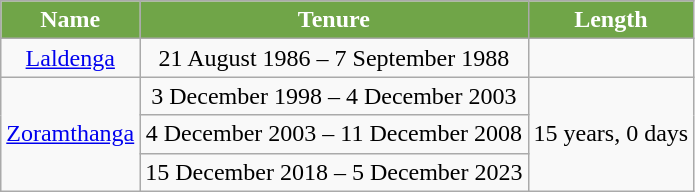<table class="wikitable sortable" style="text-align:center;">
<tr>
<th style="background-color:#70A548;color:white;">Name</th>
<th style="background-color:#70A548;color:white;">Tenure</th>
<th style="background-color:#70A548;color:white;">Length</th>
</tr>
<tr>
<td><a href='#'>Laldenga</a></td>
<td>21 August 1986 – 7 September 1988</td>
<td></td>
</tr>
<tr>
<td rowspan=3><a href='#'>Zoramthanga</a></td>
<td>3 December 1998 – 4 December 2003</td>
<td rowspan=3>15 years, 0 days</td>
</tr>
<tr>
<td>4 December 2003 – 11 December 2008</td>
</tr>
<tr>
<td>15 December 2018 – 5 December 2023</td>
</tr>
</table>
